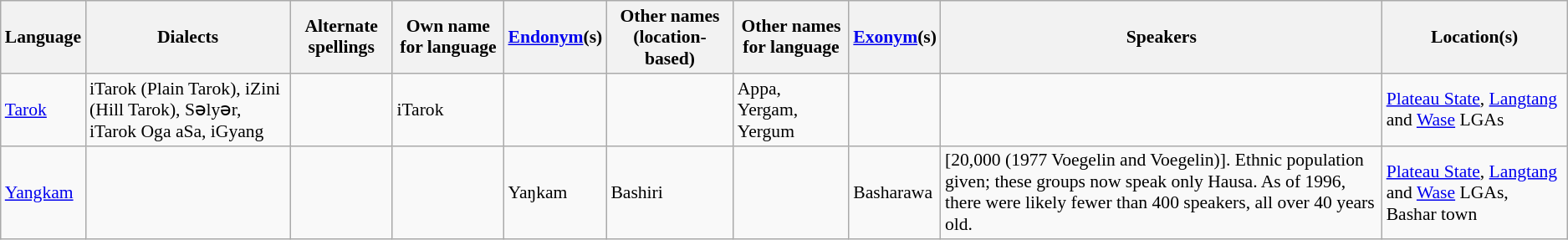<table class="wikitable sortable" | style="font-size: 90%;" |>
<tr>
<th>Language</th>
<th>Dialects</th>
<th>Alternate spellings</th>
<th>Own name for language</th>
<th><a href='#'>Endonym</a>(s)</th>
<th>Other names (location-based)</th>
<th>Other names for language</th>
<th><a href='#'>Exonym</a>(s)</th>
<th>Speakers</th>
<th>Location(s)</th>
</tr>
<tr>
<td><a href='#'>Tarok</a></td>
<td>iTarok (Plain Tarok), iZini (Hill Tarok), Səlyər, iTarok Oga aSa, iGyang</td>
<td></td>
<td>iTarok</td>
<td></td>
<td></td>
<td>Appa, Yergam, Yergum</td>
<td></td>
<td></td>
<td><a href='#'>Plateau State</a>, <a href='#'>Langtang</a> and <a href='#'>Wase</a> LGAs</td>
</tr>
<tr>
<td><a href='#'>Yangkam</a></td>
<td></td>
<td></td>
<td></td>
<td>Yaŋkam</td>
<td>Bashiri</td>
<td></td>
<td>Basharawa</td>
<td>[20,000 (1977 Voegelin and Voegelin)]. Ethnic population given; these groups now speak only Hausa. As of 1996, there were likely fewer than 400 speakers, all over 40 years old.</td>
<td><a href='#'>Plateau State</a>, <a href='#'>Langtang</a> and <a href='#'>Wase</a> LGAs, Bashar town</td>
</tr>
</table>
